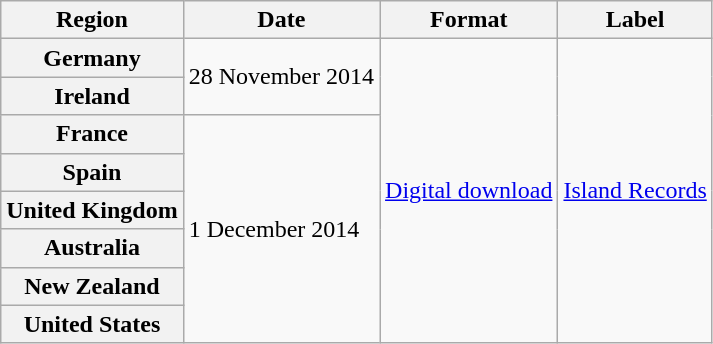<table class="wikitable plainrowheaders">
<tr>
<th scope="col">Region</th>
<th scope="col">Date</th>
<th scope="col">Format</th>
<th scope="col">Label</th>
</tr>
<tr>
<th scope="row">Germany</th>
<td rowspan="2">28 November 2014</td>
<td rowspan="8"><a href='#'>Digital download</a></td>
<td rowspan="8"><a href='#'>Island Records</a></td>
</tr>
<tr>
<th scope="row">Ireland</th>
</tr>
<tr>
<th scope="row">France</th>
<td rowspan="6">1 December 2014</td>
</tr>
<tr>
<th scope="row">Spain</th>
</tr>
<tr>
<th scope="row">United Kingdom</th>
</tr>
<tr>
<th scope="row">Australia</th>
</tr>
<tr>
<th scope="row">New Zealand</th>
</tr>
<tr>
<th scope="row">United States</th>
</tr>
</table>
